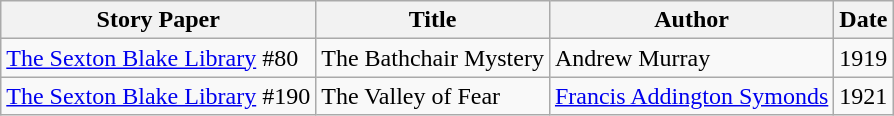<table class="wikitable">
<tr>
<th>Story Paper</th>
<th>Title</th>
<th>Author</th>
<th>Date</th>
</tr>
<tr>
<td><a href='#'>The Sexton Blake Library</a> #80</td>
<td>The Bathchair Mystery</td>
<td>Andrew Murray</td>
<td>1919</td>
</tr>
<tr>
<td><a href='#'>The Sexton Blake Library</a> #190</td>
<td>The Valley of Fear</td>
<td><a href='#'>Francis Addington Symonds</a></td>
<td>1921</td>
</tr>
</table>
